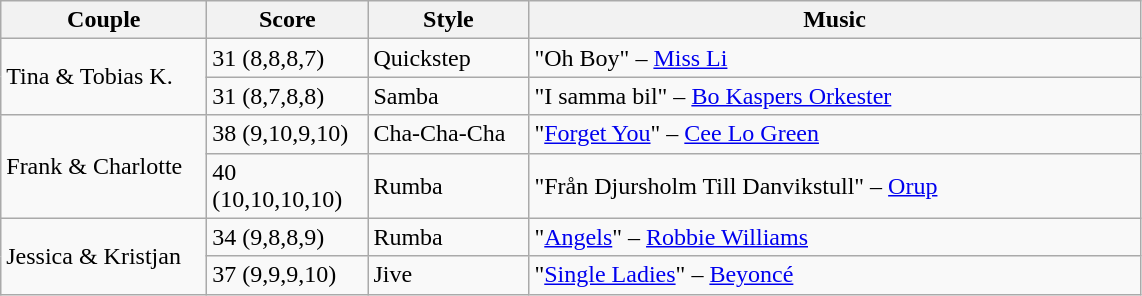<table class="wikitable">
<tr>
<th width="130">Couple</th>
<th width="100">Score</th>
<th width="100">Style</th>
<th width="400">Music</th>
</tr>
<tr>
<td rowspan=2>Tina & Tobias K.</td>
<td>31 (8,8,8,7)</td>
<td>Quickstep</td>
<td>"Oh Boy" – <a href='#'>Miss Li</a></td>
</tr>
<tr>
<td>31 (8,7,8,8)</td>
<td>Samba</td>
<td>"I samma bil" – <a href='#'>Bo Kaspers Orkester</a></td>
</tr>
<tr>
<td rowspan=2>Frank & Charlotte</td>
<td>38 (9,10,9,10)</td>
<td>Cha-Cha-Cha</td>
<td>"<a href='#'>Forget You</a>" – <a href='#'>Cee Lo Green</a></td>
</tr>
<tr>
<td>40 (10,10,10,10)</td>
<td>Rumba</td>
<td>"Från Djursholm Till Danvikstull" – <a href='#'>Orup</a></td>
</tr>
<tr>
<td rowspan=2>Jessica & Kristjan</td>
<td>34 (9,8,8,9)</td>
<td>Rumba</td>
<td>"<a href='#'>Angels</a>" – <a href='#'>Robbie Williams</a></td>
</tr>
<tr>
<td>37 (9,9,9,10)</td>
<td>Jive</td>
<td>"<a href='#'>Single Ladies</a>" – <a href='#'>Beyoncé</a></td>
</tr>
</table>
